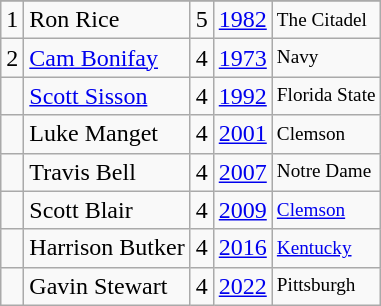<table class="wikitable">
<tr>
</tr>
<tr>
<td>1</td>
<td>Ron Rice</td>
<td>5</td>
<td><a href='#'>1982</a></td>
<td style="font-size:80%;">The Citadel</td>
</tr>
<tr>
<td>2</td>
<td><a href='#'>Cam Bonifay</a></td>
<td>4</td>
<td><a href='#'>1973</a></td>
<td style="font-size:80%;">Navy</td>
</tr>
<tr>
<td></td>
<td><a href='#'>Scott Sisson</a></td>
<td>4</td>
<td><a href='#'>1992</a></td>
<td style="font-size:80%;">Florida State</td>
</tr>
<tr>
<td></td>
<td>Luke Manget</td>
<td>4</td>
<td><a href='#'>2001</a></td>
<td style="font-size:80%;">Clemson</td>
</tr>
<tr>
<td></td>
<td>Travis Bell</td>
<td>4</td>
<td><a href='#'>2007</a></td>
<td style="font-size:80%;">Notre Dame</td>
</tr>
<tr>
<td></td>
<td>Scott Blair</td>
<td>4</td>
<td><a href='#'>2009</a></td>
<td style="font-size:80%;"><a href='#'>Clemson</a></td>
</tr>
<tr>
<td></td>
<td>Harrison Butker</td>
<td>4</td>
<td><a href='#'>2016</a></td>
<td style="font-size:80%;"><a href='#'>Kentucky</a></td>
</tr>
<tr>
<td></td>
<td>Gavin Stewart</td>
<td>4</td>
<td><a href='#'>2022</a></td>
<td style="font-size:80%;">Pittsburgh</td>
</tr>
</table>
